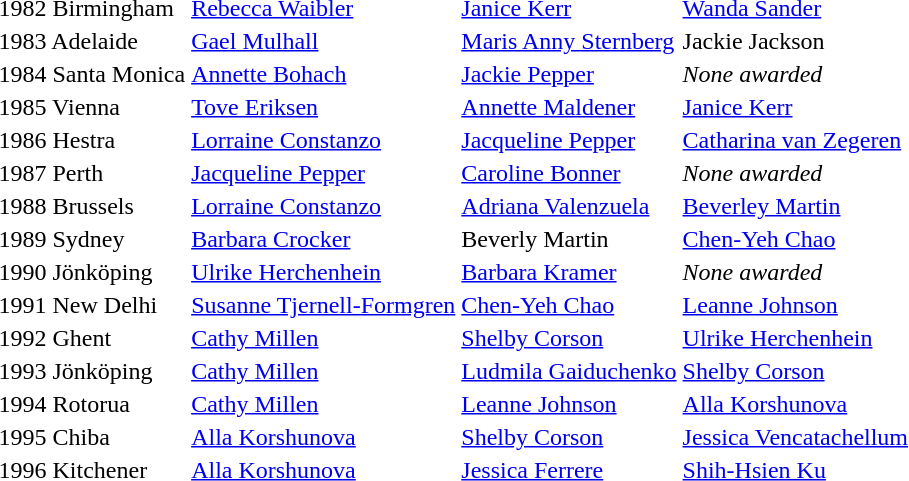<table>
<tr>
<td>1982 Birmingham</td>
<td> <a href='#'>Rebecca Waibler</a></td>
<td> <a href='#'>Janice Kerr</a></td>
<td> <a href='#'>Wanda Sander</a></td>
</tr>
<tr>
<td>1983 Adelaide</td>
<td> <a href='#'>Gael Mulhall</a></td>
<td> <a href='#'>Maris Anny Sternberg</a></td>
<td> Jackie Jackson</td>
</tr>
<tr>
<td>1984 Santa Monica</td>
<td> <a href='#'>Annette Bohach</a></td>
<td> <a href='#'>Jackie Pepper</a></td>
<td><em>None awarded</em></td>
</tr>
<tr>
<td>1985 Vienna</td>
<td> <a href='#'>Tove Eriksen</a></td>
<td> <a href='#'>Annette Maldener</a></td>
<td> <a href='#'>Janice Kerr</a></td>
</tr>
<tr>
<td>1986 Hestra</td>
<td> <a href='#'>Lorraine Constanzo</a></td>
<td> <a href='#'>Jacqueline Pepper</a></td>
<td> <a href='#'>Catharina van Zegeren</a></td>
</tr>
<tr>
<td>1987 Perth</td>
<td> <a href='#'>Jacqueline Pepper</a></td>
<td> <a href='#'>Caroline Bonner</a></td>
<td><em>None awarded</em></td>
</tr>
<tr>
<td>1988 Brussels</td>
<td> <a href='#'>Lorraine Constanzo</a></td>
<td> <a href='#'>Adriana Valenzuela</a></td>
<td> <a href='#'>Beverley Martin</a></td>
</tr>
<tr>
<td>1989 Sydney</td>
<td> <a href='#'>Barbara Crocker</a></td>
<td> Beverly Martin</td>
<td> <a href='#'>Chen-Yeh Chao</a></td>
</tr>
<tr>
<td>1990 Jönköping</td>
<td> <a href='#'>Ulrike Herchenhein</a></td>
<td> <a href='#'>Barbara Kramer</a></td>
<td><em>None awarded</em></td>
</tr>
<tr>
<td>1991 New Delhi</td>
<td> <a href='#'>Susanne Tjernell-Formgren</a></td>
<td> <a href='#'>Chen-Yeh Chao</a></td>
<td> <a href='#'>Leanne Johnson</a></td>
</tr>
<tr>
<td>1992 Ghent</td>
<td> <a href='#'>Cathy Millen</a></td>
<td> <a href='#'>Shelby Corson</a></td>
<td> <a href='#'>Ulrike Herchenhein</a></td>
</tr>
<tr>
<td>1993 Jönköping</td>
<td> <a href='#'>Cathy Millen</a></td>
<td> <a href='#'>Ludmila Gaiduchenko</a></td>
<td> <a href='#'>Shelby Corson</a></td>
</tr>
<tr>
<td>1994 Rotorua</td>
<td> <a href='#'>Cathy Millen</a></td>
<td> <a href='#'>Leanne Johnson</a></td>
<td> <a href='#'>Alla Korshunova</a></td>
</tr>
<tr>
<td>1995 Chiba</td>
<td> <a href='#'>Alla Korshunova</a></td>
<td> <a href='#'>Shelby Corson</a></td>
<td> <a href='#'>Jessica Vencatachellum</a></td>
</tr>
<tr>
<td>1996 Kitchener</td>
<td> <a href='#'>Alla Korshunova</a></td>
<td> <a href='#'>Jessica Ferrere</a></td>
<td> <a href='#'>Shih-Hsien Ku</a></td>
</tr>
</table>
